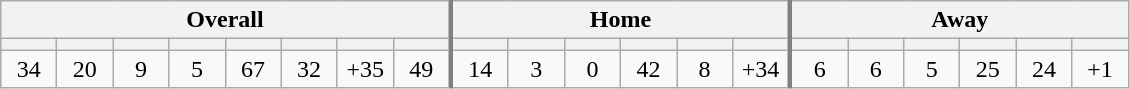<table class="wikitable" style="text-align: center;">
<tr>
<th colspan=8 style="border-right:3px solid grey;">Overall</th>
<th colspan=6 style="border-right:3px solid grey;">Home</th>
<th colspan=6>Away</th>
</tr>
<tr>
<th width=30></th>
<th width=30></th>
<th width=30></th>
<th width=30></th>
<th width=30></th>
<th width=30></th>
<th width=30></th>
<th width=30 style="border-right:3px solid grey;"></th>
<th width=30></th>
<th width=30></th>
<th width=30></th>
<th width=30></th>
<th width=30></th>
<th width=30 style="border-right:3px solid grey;"></th>
<th width=30></th>
<th width=30></th>
<th width=30></th>
<th width=30></th>
<th width=30></th>
<th width=30></th>
</tr>
<tr>
<td>34</td>
<td>20</td>
<td>9</td>
<td>5</td>
<td>67</td>
<td>32</td>
<td>+35</td>
<td width=30 style="border-right:3px solid grey;">49</td>
<td>14</td>
<td>3</td>
<td>0</td>
<td>42</td>
<td>8</td>
<td width=30 style="border-right:3px solid grey;">+34</td>
<td>6</td>
<td>6</td>
<td>5</td>
<td>25</td>
<td>24</td>
<td>+1</td>
</tr>
</table>
